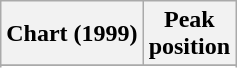<table class="wikitable sortable plainrowheaders">
<tr>
<th>Chart (1999)</th>
<th>Peak<br>position</th>
</tr>
<tr>
</tr>
<tr>
</tr>
</table>
